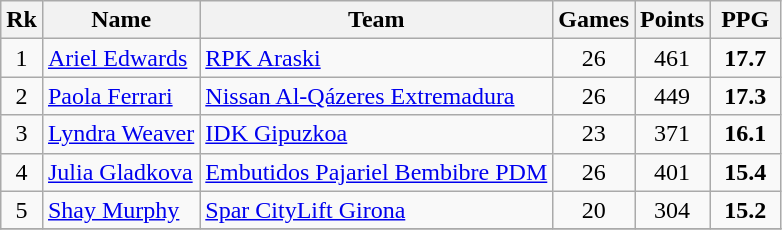<table class="wikitable" style="text-align: center;">
<tr>
<th>Rk</th>
<th>Name</th>
<th>Team</th>
<th>Games</th>
<th>Points</th>
<th width=40>PPG</th>
</tr>
<tr>
<td>1</td>
<td align="left"> <a href='#'>Ariel Edwards</a></td>
<td align="left"><a href='#'>RPK Araski</a></td>
<td>26</td>
<td>461</td>
<td><strong>17.7</strong></td>
</tr>
<tr>
<td>2</td>
<td align="left"> <a href='#'>Paola Ferrari</a></td>
<td align="left"><a href='#'>Nissan Al-Qázeres Extremadura</a></td>
<td>26</td>
<td>449</td>
<td><strong>17.3</strong></td>
</tr>
<tr>
<td>3</td>
<td align="left"> <a href='#'>Lyndra Weaver</a></td>
<td align="left"><a href='#'>IDK Gipuzkoa</a></td>
<td>23</td>
<td>371</td>
<td><strong>16.1</strong></td>
</tr>
<tr>
<td>4</td>
<td align="left"> <a href='#'>Julia Gladkova</a></td>
<td align="left"><a href='#'>Embutidos Pajariel Bembibre PDM</a></td>
<td>26</td>
<td>401</td>
<td><strong>15.4</strong></td>
</tr>
<tr>
<td>5</td>
<td align="left"> <a href='#'>Shay Murphy</a></td>
<td align="left"><a href='#'>Spar CityLift Girona</a></td>
<td>20</td>
<td>304</td>
<td><strong>15.2</strong></td>
</tr>
<tr>
</tr>
</table>
